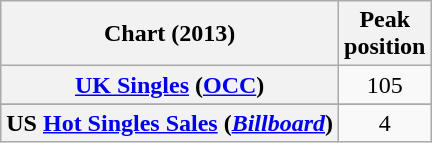<table class="wikitable sortable plainrowheaders" style="text-align:center">
<tr>
<th scope="col">Chart (2013)</th>
<th scope="col">Peak<br>position</th>
</tr>
<tr>
<th scope="row"><a href='#'>UK Singles</a> (<a href='#'>OCC</a>)</th>
<td>105</td>
</tr>
<tr>
</tr>
<tr>
</tr>
<tr>
</tr>
<tr>
<th scope="row">US <a href='#'>Hot Singles Sales</a> (<em><a href='#'>Billboard</a></em>)</th>
<td>4</td>
</tr>
</table>
